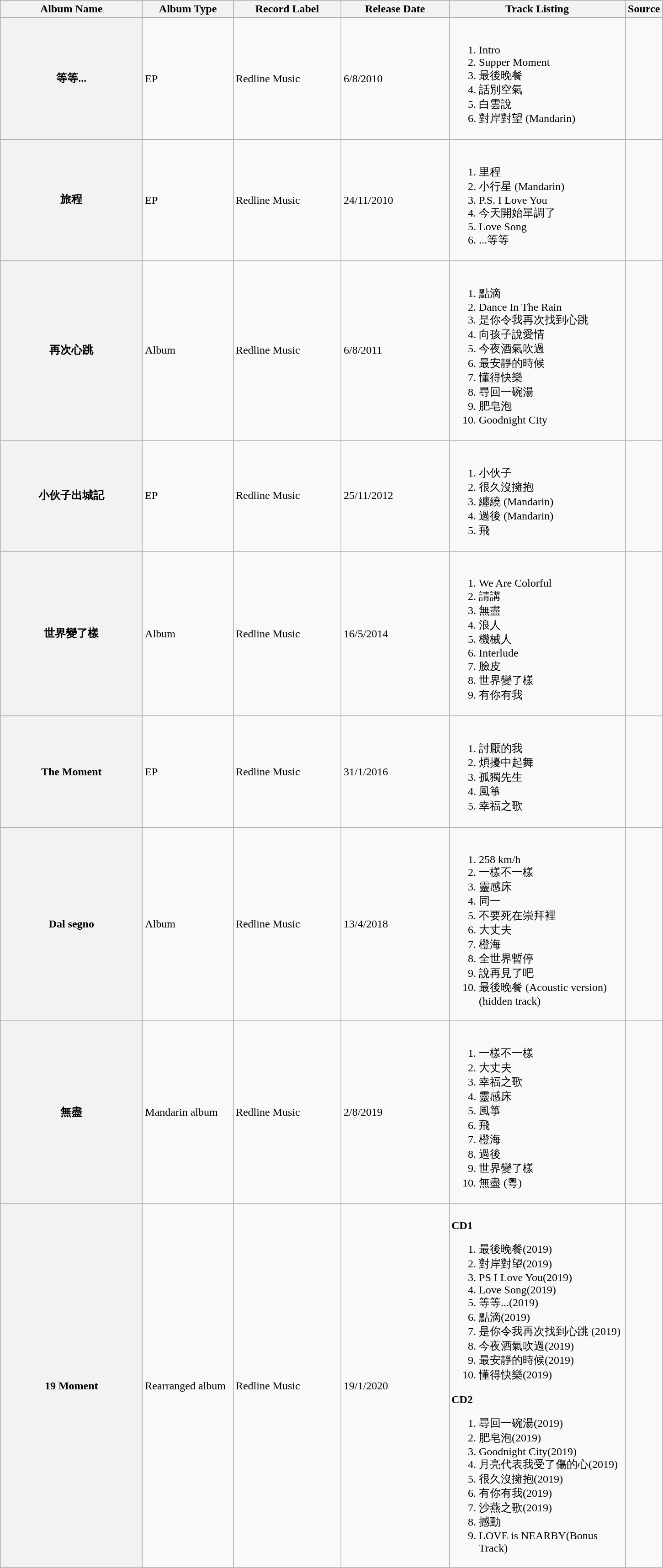<table class="wikitable">
<tr>
<th align="left" width="200px">Album Name</th>
<th align="left" width="125px">Album Type</th>
<th align="left" width="150px">Record Label</th>
<th align="left" width="150px">Release Date</th>
<th align="left" width="250px">Track Listing</th>
<th align="left" width="30px">Source</th>
</tr>
<tr>
<th>等等...</th>
<td>EP</td>
<td>Redline Music</td>
<td>6/8/2010</td>
<td><br><ol><li>Intro</li><li>Supper Moment</li><li>最後晚餐</li><li>話別空氣</li><li>白雲說</li><li>對岸對望 (Mandarin)</li></ol></td>
<td></td>
</tr>
<tr>
<th>旅程</th>
<td>EP</td>
<td>Redline Music</td>
<td>24/11/2010</td>
<td><br><ol><li>里程</li><li>小行星 (Mandarin)</li><li>P.S. I Love You</li><li>今天開始單調了</li><li>Love Song</li><li>...等等</li></ol></td>
<td></td>
</tr>
<tr>
<th>再次心跳</th>
<td>Album</td>
<td>Redline Music</td>
<td>6/8/2011</td>
<td><br><ol><li>點滴</li><li>Dance In The Rain</li><li>是你令我再次找到心跳</li><li>向孩子說愛情</li><li>今夜酒氣吹過</li><li>最安靜的時候</li><li>懂得快樂</li><li>尋回一碗湯</li><li>肥皂泡</li><li>Goodnight City</li></ol></td>
<td></td>
</tr>
<tr>
<th>小伙子出城記</th>
<td>EP</td>
<td>Redline Music</td>
<td>25/11/2012</td>
<td><br><ol><li>小伙子</li><li>很久沒擁抱</li><li>纏繞 (Mandarin)</li><li>過後 (Mandarin)</li><li>飛</li></ol></td>
<td></td>
</tr>
<tr>
<th>世界變了樣</th>
<td>Album</td>
<td>Redline Music</td>
<td>16/5/2014</td>
<td><br><ol><li>We Are Colorful</li><li>請講</li><li>無盡</li><li>浪人</li><li>機械人</li><li>Interlude</li><li>臉皮</li><li>世界變了樣</li><li>有你有我</li></ol></td>
<td></td>
</tr>
<tr>
<th>The Moment</th>
<td>EP</td>
<td>Redline Music</td>
<td>31/1/2016</td>
<td><br><ol><li>討厭的我</li><li>煩擾中起舞</li><li>孤獨先生</li><li>風箏</li><li>幸福之歌</li></ol></td>
</tr>
<tr>
<th>Dal segno</th>
<td>Album</td>
<td>Redline Music</td>
<td>13/4/2018</td>
<td><br><ol><li>258 km/h</li><li>一樣不一樣</li><li>靈感床</li><li>同一</li><li>不要死在崇拜裡</li><li>大丈夫</li><li>橙海</li><li>全世界暫停</li><li>說再見了吧</li><li>最後晚餐 (Acoustic version) (hidden track)</li></ol></td>
<td></td>
</tr>
<tr>
<th>無盡</th>
<td>Mandarin album</td>
<td>Redline Music</td>
<td>2/8/2019</td>
<td><br><ol><li>一樣不一樣</li><li>大丈夫</li><li>幸福之歌</li><li>靈感床</li><li>風箏</li><li>飛</li><li>橙海</li><li>過後</li><li>世界變了樣</li><li>無盡 (粵)</li></ol></td>
<td></td>
</tr>
<tr>
<th>19 Moment</th>
<td>Rearranged album</td>
<td>Redline Music</td>
<td>19/1/2020</td>
<td><br><strong>CD1</strong><ol><li>最後晚餐(2019)</li><li>對岸對望(2019)</li><li>PS I Love You(2019)</li><li>Love Song(2019)</li><li>等等...(2019)</li><li>點滴(2019)</li><li>是你令我再次找到心跳 (2019)</li><li>今夜酒氣吹過(2019)</li><li>最安靜的時候(2019)</li><li>懂得快樂(2019)</li></ol><strong>CD2</strong><ol><li>尋回一碗湯(2019)</li><li>肥皂泡(2019)</li><li>Goodnight City(2019)</li><li>月亮代表我受了傷的心(2019)</li><li>很久沒擁抱(2019)</li><li>有你有我(2019)</li><li>沙燕之歌(2019)</li><li>撼動</li><li>LOVE is NEARBY(Bonus Track)</li></ol></td>
<td></td>
</tr>
</table>
